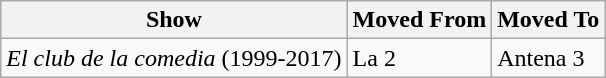<table class="wikitable sortable">
<tr ">
<th>Show</th>
<th>Moved From</th>
<th>Moved To</th>
</tr>
<tr>
<td><em>El club de la comedia</em> (1999-2017)</td>
<td>La 2</td>
<td>Antena 3</td>
</tr>
</table>
